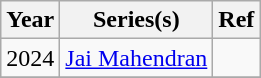<table class="wikitable">
<tr>
<th>Year</th>
<th>Series(s)</th>
<th>Ref<br></th>
</tr>
<tr>
<td>2024</td>
<td><a href='#'>Jai Mahendran</a></td>
<td></td>
</tr>
<tr>
</tr>
</table>
